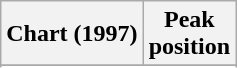<table class="wikitable sortable plainrowheaders" style="text-align:center;">
<tr>
<th scope="col">Chart (1997)</th>
<th scope="col">Peak<br>position</th>
</tr>
<tr>
</tr>
<tr>
</tr>
<tr>
</tr>
</table>
